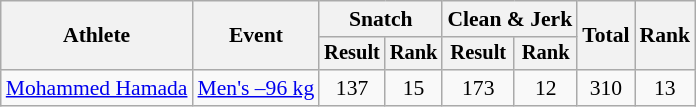<table class="wikitable" style="font-size:90%">
<tr>
<th rowspan="2">Athlete</th>
<th rowspan="2">Event</th>
<th colspan="2">Snatch</th>
<th colspan="2">Clean & Jerk</th>
<th rowspan="2">Total</th>
<th rowspan="2">Rank</th>
</tr>
<tr style="font-size:95%">
<th>Result</th>
<th>Rank</th>
<th>Result</th>
<th>Rank</th>
</tr>
<tr align=center>
<td align=left><a href='#'>Mohammed Hamada</a></td>
<td align=left><a href='#'>Men's –96 kg</a></td>
<td>137</td>
<td>15</td>
<td>173</td>
<td>12</td>
<td>310</td>
<td>13</td>
</tr>
</table>
